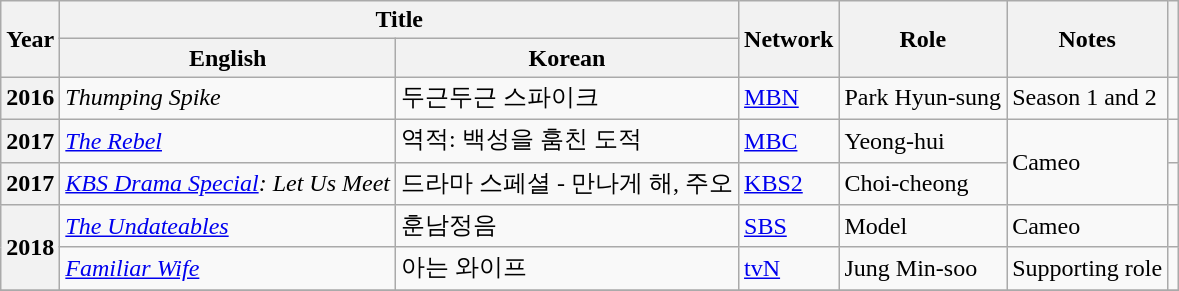<table class="wikitable sortable plainrowheaders">
<tr>
<th scope="col" rowspan="2">Year</th>
<th scope="col" colspan="2">Title</th>
<th scope="col" rowspan="2">Network</th>
<th scope="col" rowspan="2">Role</th>
<th scope="col" rowspan="2">Notes</th>
<th scope="col" rowspan="2" class="unsortable"></th>
</tr>
<tr>
<th scope="col">English</th>
<th scope="col">Korean</th>
</tr>
<tr>
<th scope="row">2016</th>
<td><em>Thumping Spike</em></td>
<td>두근두근 스파이크</td>
<td><a href='#'>MBN</a></td>
<td>Park Hyun-sung</td>
<td>Season 1 and 2</td>
<td style="text-align:center"></td>
</tr>
<tr>
<th scope="row">2017</th>
<td><em><a href='#'>The Rebel</a></em></td>
<td>역적: 백성을 훔친 도적</td>
<td><a href='#'>MBC</a></td>
<td>Yeong-hui</td>
<td rowspan="2">Cameo</td>
<td style="text-align:center"></td>
</tr>
<tr>
<th scope="row">2017</th>
<td><em><a href='#'>KBS Drama Special</a>: Let Us Meet</em></td>
<td>드라마 스페셜 - 만나게 해, 주오</td>
<td><a href='#'>KBS2</a></td>
<td>Choi-cheong</td>
<td style="text-align:center"></td>
</tr>
<tr>
<th scope="row" rowspan="2">2018</th>
<td><em><a href='#'>The Undateables</a></em></td>
<td>훈남정음</td>
<td><a href='#'>SBS</a></td>
<td>Model</td>
<td>Cameo </td>
<td style="text-align:center"></td>
</tr>
<tr>
<td><em><a href='#'>Familiar Wife</a></em></td>
<td>아는 와이프</td>
<td><a href='#'>tvN</a></td>
<td>Jung Min-soo</td>
<td>Supporting role</td>
<td style="text-align:center"></td>
</tr>
<tr>
</tr>
</table>
